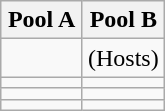<table class="wikitable">
<tr>
<th width=50%>Pool A</th>
<th width=50%>Pool B</th>
</tr>
<tr>
<td></td>
<td> (Hosts)</td>
</tr>
<tr>
<td></td>
<td></td>
</tr>
<tr>
<td></td>
<td></td>
</tr>
<tr>
<td></td>
<td></td>
</tr>
</table>
